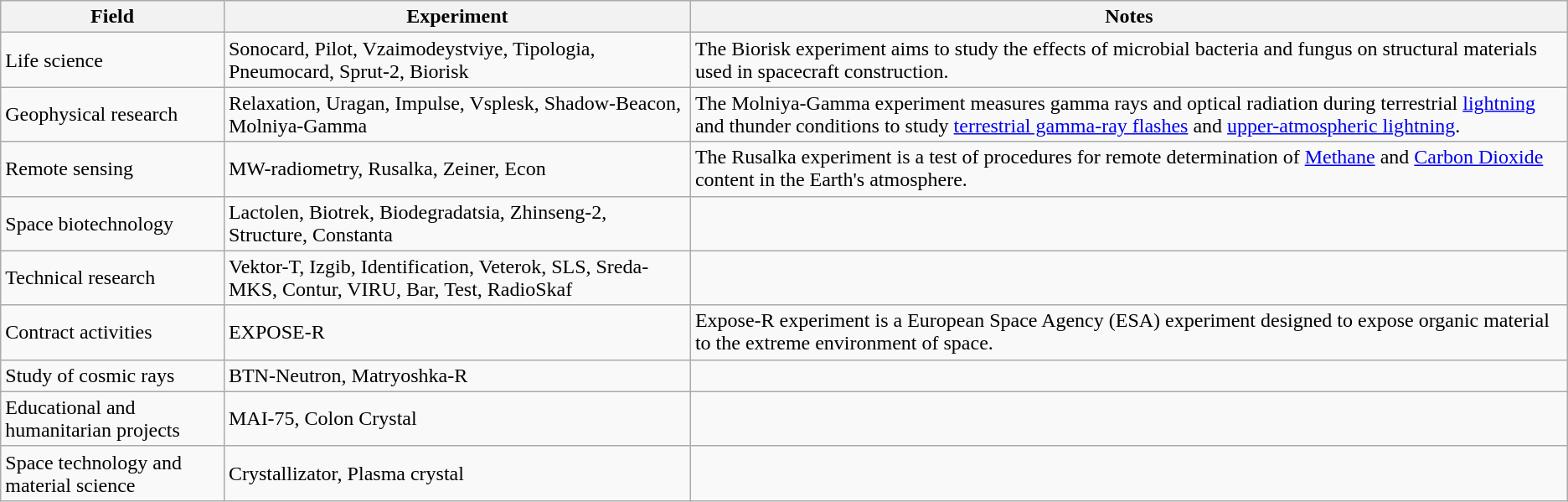<table class="wikitable">
<tr>
<th>Field</th>
<th>Experiment</th>
<th>Notes</th>
</tr>
<tr>
<td>Life science</td>
<td>Sonocard, Pilot, Vzaimodeystviye, Tipologia, Pneumocard, Sprut-2, Biorisk</td>
<td>The Biorisk experiment aims to study the effects of microbial bacteria and fungus on structural materials used in spacecraft construction.</td>
</tr>
<tr>
<td>Geophysical research</td>
<td>Relaxation, Uragan, Impulse, Vsplesk, Shadow-Beacon, Molniya-Gamma</td>
<td>The Molniya-Gamma experiment measures gamma rays and optical radiation during terrestrial <a href='#'>lightning</a> and thunder conditions to study <a href='#'>terrestrial gamma-ray flashes</a> and <a href='#'>upper-atmospheric lightning</a>.</td>
</tr>
<tr>
<td>Remote sensing</td>
<td>MW-radiometry, Rusalka, Zeiner, Econ</td>
<td>The Rusalka experiment is a test of procedures for remote determination of <a href='#'>Methane</a> and <a href='#'>Carbon Dioxide</a> content in the Earth's atmosphere.</td>
</tr>
<tr>
<td>Space biotechnology</td>
<td>Lactolen, Biotrek, Biodegradatsia, Zhinseng-2, Structure, Constanta</td>
<td></td>
</tr>
<tr>
<td>Technical research</td>
<td>Vektor-T, Izgib, Identification, Veterok, SLS, Sreda-MKS, Contur, VIRU, Bar, Test, RadioSkaf</td>
<td></td>
</tr>
<tr>
<td>Contract activities</td>
<td>EXPOSE-R</td>
<td>Expose-R experiment is a European Space Agency (ESA) experiment designed to expose organic material to the extreme environment of space.</td>
</tr>
<tr>
<td>Study of cosmic rays</td>
<td>BTN-Neutron, Matryoshka-R</td>
<td></td>
</tr>
<tr>
<td>Educational and humanitarian projects</td>
<td>MAI-75, Colon Crystal</td>
<td></td>
</tr>
<tr>
<td>Space technology and material science</td>
<td>Crystallizator, Plasma crystal</td>
<td></td>
</tr>
</table>
